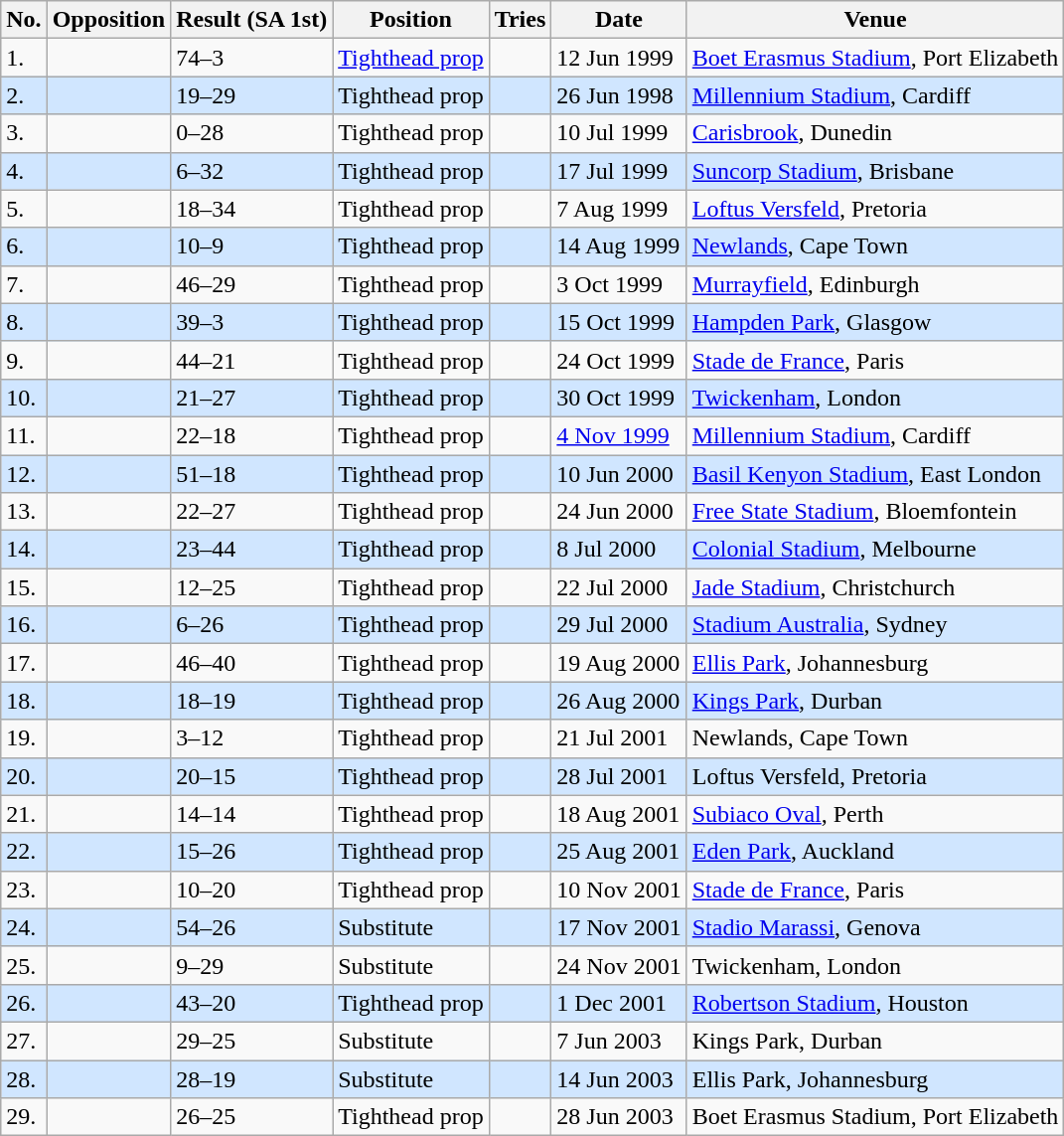<table class="wikitable sortable">
<tr>
<th>No.</th>
<th>Opposition</th>
<th>Result (SA 1st)</th>
<th>Position</th>
<th>Tries</th>
<th>Date</th>
<th>Venue</th>
</tr>
<tr>
<td>1.</td>
<td></td>
<td>74–3</td>
<td><a href='#'>Tighthead prop</a></td>
<td></td>
<td>12 Jun 1999</td>
<td><a href='#'>Boet Erasmus Stadium</a>, Port Elizabeth</td>
</tr>
<tr style="background: #D0E6FF;">
<td>2.</td>
<td></td>
<td>19–29</td>
<td>Tighthead prop</td>
<td></td>
<td>26 Jun 1998</td>
<td><a href='#'>Millennium Stadium</a>, Cardiff</td>
</tr>
<tr>
<td>3.</td>
<td></td>
<td>0–28</td>
<td>Tighthead prop</td>
<td></td>
<td>10 Jul 1999</td>
<td><a href='#'>Carisbrook</a>, Dunedin</td>
</tr>
<tr style="background: #D0E6FF;">
<td>4.</td>
<td></td>
<td>6–32</td>
<td>Tighthead prop</td>
<td></td>
<td>17 Jul 1999</td>
<td><a href='#'>Suncorp Stadium</a>, Brisbane</td>
</tr>
<tr>
<td>5.</td>
<td></td>
<td>18–34</td>
<td>Tighthead prop</td>
<td></td>
<td>7 Aug 1999</td>
<td><a href='#'>Loftus Versfeld</a>, Pretoria</td>
</tr>
<tr style="background: #D0E6FF;">
<td>6.</td>
<td></td>
<td>10–9</td>
<td>Tighthead prop</td>
<td></td>
<td>14 Aug 1999</td>
<td><a href='#'>Newlands</a>, Cape Town</td>
</tr>
<tr>
<td>7.</td>
<td></td>
<td>46–29</td>
<td>Tighthead prop</td>
<td></td>
<td>3 Oct 1999</td>
<td><a href='#'>Murrayfield</a>, Edinburgh</td>
</tr>
<tr style="background: #D0E6FF;">
<td>8.</td>
<td></td>
<td>39–3</td>
<td>Tighthead prop</td>
<td></td>
<td>15 Oct 1999</td>
<td><a href='#'>Hampden Park</a>, Glasgow</td>
</tr>
<tr>
<td>9.</td>
<td></td>
<td>44–21</td>
<td>Tighthead prop</td>
<td></td>
<td>24 Oct 1999</td>
<td><a href='#'>Stade de France</a>, Paris</td>
</tr>
<tr style="background: #D0E6FF;">
<td>10.</td>
<td></td>
<td>21–27</td>
<td>Tighthead prop</td>
<td></td>
<td>30 Oct 1999</td>
<td><a href='#'>Twickenham</a>, London</td>
</tr>
<tr>
<td>11.</td>
<td></td>
<td>22–18</td>
<td>Tighthead prop</td>
<td></td>
<td><a href='#'>4 Nov 1999</a></td>
<td><a href='#'>Millennium Stadium</a>, Cardiff</td>
</tr>
<tr style="background: #D0E6FF;">
<td>12.</td>
<td></td>
<td>51–18</td>
<td>Tighthead prop</td>
<td></td>
<td>10 Jun 2000</td>
<td><a href='#'>Basil Kenyon Stadium</a>, East London</td>
</tr>
<tr>
<td>13.</td>
<td></td>
<td>22–27</td>
<td>Tighthead prop</td>
<td></td>
<td>24 Jun 2000</td>
<td><a href='#'>Free State Stadium</a>, Bloemfontein</td>
</tr>
<tr style="background: #D0E6FF;">
<td>14.</td>
<td></td>
<td>23–44</td>
<td>Tighthead prop</td>
<td></td>
<td>8 Jul 2000</td>
<td><a href='#'>Colonial Stadium</a>, Melbourne</td>
</tr>
<tr>
<td>15.</td>
<td></td>
<td>12–25</td>
<td>Tighthead prop</td>
<td></td>
<td>22 Jul 2000</td>
<td><a href='#'>Jade Stadium</a>, Christchurch</td>
</tr>
<tr style="background: #D0E6FF;">
<td>16.</td>
<td></td>
<td>6–26</td>
<td>Tighthead prop</td>
<td></td>
<td>29 Jul 2000</td>
<td><a href='#'>Stadium Australia</a>, Sydney</td>
</tr>
<tr>
<td>17.</td>
<td></td>
<td>46–40</td>
<td>Tighthead prop</td>
<td></td>
<td>19 Aug 2000</td>
<td><a href='#'>Ellis Park</a>, Johannesburg</td>
</tr>
<tr style="background: #D0E6FF;">
<td>18.</td>
<td></td>
<td>18–19</td>
<td>Tighthead prop</td>
<td></td>
<td>26 Aug 2000</td>
<td><a href='#'>Kings Park</a>, Durban</td>
</tr>
<tr>
<td>19.</td>
<td></td>
<td>3–12</td>
<td>Tighthead prop</td>
<td></td>
<td>21 Jul 2001</td>
<td>Newlands, Cape Town</td>
</tr>
<tr style="background: #D0E6FF;">
<td>20.</td>
<td></td>
<td>20–15</td>
<td>Tighthead prop</td>
<td></td>
<td>28 Jul 2001</td>
<td>Loftus Versfeld, Pretoria</td>
</tr>
<tr>
<td>21.</td>
<td></td>
<td>14–14</td>
<td>Tighthead prop</td>
<td></td>
<td>18 Aug 2001</td>
<td><a href='#'>Subiaco Oval</a>, Perth</td>
</tr>
<tr style="background: #D0E6FF;">
<td>22.</td>
<td></td>
<td>15–26</td>
<td>Tighthead prop</td>
<td></td>
<td>25 Aug 2001</td>
<td><a href='#'>Eden Park</a>, Auckland</td>
</tr>
<tr>
<td>23.</td>
<td></td>
<td>10–20</td>
<td>Tighthead prop</td>
<td></td>
<td>10 Nov 2001</td>
<td><a href='#'>Stade de France</a>, Paris</td>
</tr>
<tr style="background: #D0E6FF;">
<td>24.</td>
<td></td>
<td>54–26</td>
<td>Substitute</td>
<td></td>
<td>17 Nov 2001</td>
<td><a href='#'>Stadio Marassi</a>, Genova</td>
</tr>
<tr>
<td>25.</td>
<td></td>
<td>9–29</td>
<td>Substitute</td>
<td></td>
<td>24 Nov 2001</td>
<td>Twickenham, London</td>
</tr>
<tr style="background: #D0E6FF;">
<td>26.</td>
<td></td>
<td>43–20</td>
<td>Tighthead prop</td>
<td></td>
<td>1 Dec 2001</td>
<td><a href='#'>Robertson Stadium</a>, Houston</td>
</tr>
<tr>
<td>27.</td>
<td></td>
<td>29–25</td>
<td>Substitute</td>
<td></td>
<td>7 Jun 2003</td>
<td>Kings Park, Durban</td>
</tr>
<tr style="background: #D0E6FF;">
<td>28.</td>
<td></td>
<td>28–19</td>
<td>Substitute</td>
<td></td>
<td>14 Jun 2003</td>
<td>Ellis Park, Johannesburg</td>
</tr>
<tr>
<td>29.</td>
<td></td>
<td>26–25</td>
<td>Tighthead prop</td>
<td></td>
<td>28 Jun 2003</td>
<td>Boet Erasmus Stadium, Port Elizabeth</td>
</tr>
</table>
